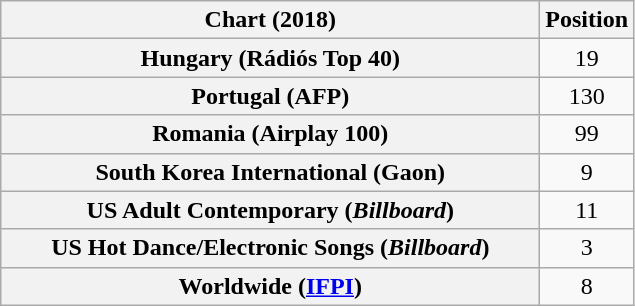<table class="wikitable sortable plainrowheaders" style="text-align:center">
<tr>
<th scope="col" style="width:22em;">Chart (2018)</th>
<th scope="col">Position</th>
</tr>
<tr>
<th scope="row">Hungary (Rádiós Top 40)</th>
<td>19</td>
</tr>
<tr>
<th scope="row">Portugal (AFP)</th>
<td>130</td>
</tr>
<tr>
<th scope="row">Romania (Airplay 100)</th>
<td>99</td>
</tr>
<tr>
<th scope="row">South Korea International (Gaon)</th>
<td>9</td>
</tr>
<tr>
<th scope="row">US Adult Contemporary (<em>Billboard</em>)</th>
<td>11</td>
</tr>
<tr>
<th scope="row">US Hot Dance/Electronic Songs (<em>Billboard</em>)</th>
<td>3</td>
</tr>
<tr>
<th scope="row">Worldwide (<a href='#'>IFPI</a>)</th>
<td>8</td>
</tr>
</table>
